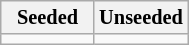<table class="wikitable" style="font-size:85%">
<tr>
<th colspan=2>Seeded</th>
<th colspan=2>Unseeded</th>
</tr>
<tr>
<td style="border-right:none; width:25%; vertical-align:top;"></td>
<td style="border-left:none; width:25%; vertical-align:top;"></td>
<td style="border-right:none; width:25%; vertical-align:top;"></td>
<td style="border-left:none; width:25%; vertical-align:top;"></td>
</tr>
</table>
